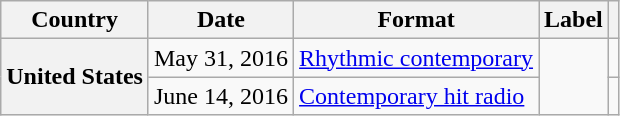<table class="wikitable sortable plainrowheaders">
<tr>
<th>Country</th>
<th>Date</th>
<th>Format</th>
<th>Label</th>
<th></th>
</tr>
<tr>
<th scope="row" rowspan="2">United States</th>
<td>May 31, 2016</td>
<td><a href='#'>Rhythmic contemporary</a></td>
<td rowspan="2"></td>
<td></td>
</tr>
<tr>
<td>June 14, 2016</td>
<td><a href='#'>Contemporary hit radio</a></td>
<td></td>
</tr>
</table>
